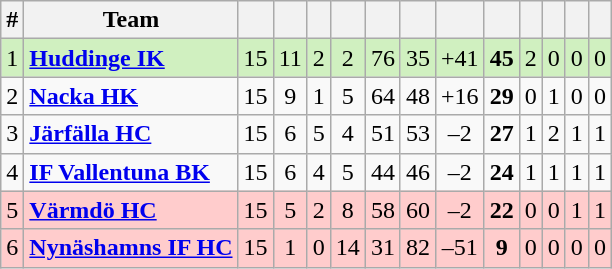<table class="wikitable sortable">
<tr>
<th>#</th>
<th>Team</th>
<th></th>
<th></th>
<th></th>
<th></th>
<th></th>
<th></th>
<th></th>
<th></th>
<th></th>
<th></th>
<th></th>
<th></th>
</tr>
<tr style="background: #D0F0C0;">
<td>1</td>
<td><strong><a href='#'>Huddinge IK</a></strong></td>
<td style="text-align: center;">15</td>
<td style="text-align: center;">11</td>
<td style="text-align: center;">2</td>
<td style="text-align: center;">2</td>
<td style="text-align: center;">76</td>
<td style="text-align: center;">35</td>
<td style="text-align: center;">+41</td>
<td style="text-align: center;"><strong>45</strong></td>
<td style="text-align: center;">2</td>
<td style="text-align: center;">0</td>
<td style="text-align: center;">0</td>
<td style="text-align: center;">0</td>
</tr>
<tr>
<td>2</td>
<td><strong><a href='#'>Nacka HK</a></strong></td>
<td style="text-align: center;">15</td>
<td style="text-align: center;">9</td>
<td style="text-align: center;">1</td>
<td style="text-align: center;">5</td>
<td style="text-align: center;">64</td>
<td style="text-align: center;">48</td>
<td style="text-align: center;">+16</td>
<td style="text-align: center;"><strong>29</strong></td>
<td style="text-align: center;">0</td>
<td style="text-align: center;">1</td>
<td style="text-align: center;">0</td>
<td style="text-align: center;">0</td>
</tr>
<tr>
<td>3</td>
<td><strong><a href='#'>Järfälla HC</a></strong></td>
<td style="text-align: center;">15</td>
<td style="text-align: center;">6</td>
<td style="text-align: center;">5</td>
<td style="text-align: center;">4</td>
<td style="text-align: center;">51</td>
<td style="text-align: center;">53</td>
<td style="text-align: center;">–2</td>
<td style="text-align: center;"><strong>27</strong></td>
<td style="text-align: center;">1</td>
<td style="text-align: center;">2</td>
<td style="text-align: center;">1</td>
<td style="text-align: center;">1</td>
</tr>
<tr>
<td>4</td>
<td><strong><a href='#'>IF Vallentuna BK</a></strong></td>
<td style="text-align: center;">15</td>
<td style="text-align: center;">6</td>
<td style="text-align: center;">4</td>
<td style="text-align: center;">5</td>
<td style="text-align: center;">44</td>
<td style="text-align: center;">46</td>
<td style="text-align: center;">–2</td>
<td style="text-align: center;"><strong>24</strong></td>
<td style="text-align: center;">1</td>
<td style="text-align: center;">1</td>
<td style="text-align: center;">1</td>
<td style="text-align: center;">1</td>
</tr>
<tr style="background: #FFCCCC;">
<td>5</td>
<td><strong><a href='#'>Värmdö HC</a></strong></td>
<td style="text-align: center;">15</td>
<td style="text-align: center;">5</td>
<td style="text-align: center;">2</td>
<td style="text-align: center;">8</td>
<td style="text-align: center;">58</td>
<td style="text-align: center;">60</td>
<td style="text-align: center;">–2</td>
<td style="text-align: center;"><strong>22</strong></td>
<td style="text-align: center;">0</td>
<td style="text-align: center;">0</td>
<td style="text-align: center;">1</td>
<td style="text-align: center;">1</td>
</tr>
<tr style="background: #FFCCCC;">
<td>6</td>
<td><strong><a href='#'>Nynäshamns IF HC</a></strong></td>
<td style="text-align: center;">15</td>
<td style="text-align: center;">1</td>
<td style="text-align: center;">0</td>
<td style="text-align: center;">14</td>
<td style="text-align: center;">31</td>
<td style="text-align: center;">82</td>
<td style="text-align: center;">–51</td>
<td style="text-align: center;"><strong>9</strong></td>
<td style="text-align: center;">0</td>
<td style="text-align: center;">0</td>
<td style="text-align: center;">0</td>
<td style="text-align: center;">0</td>
</tr>
</table>
